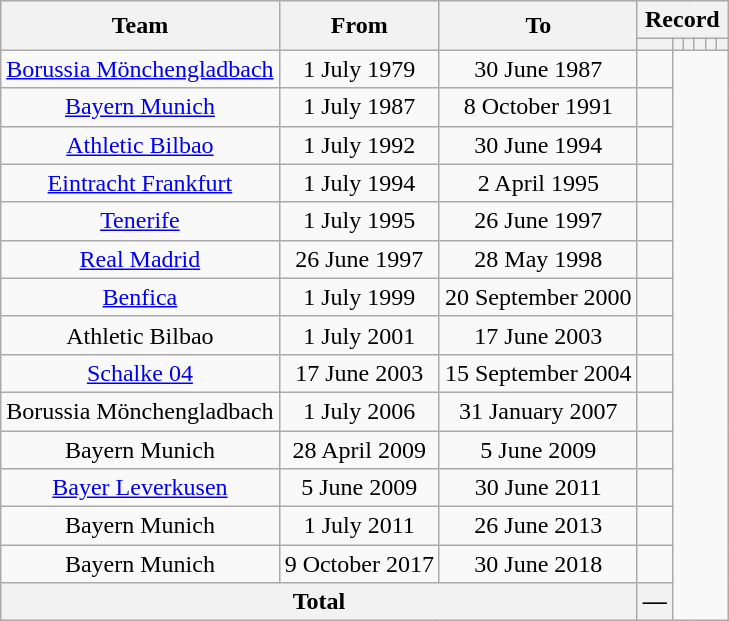<table class="wikitable" style="text-align: center">
<tr>
<th rowspan="2">Team</th>
<th rowspan="2">From</th>
<th rowspan="2">To</th>
<th colspan="6">Record</th>
</tr>
<tr>
<th></th>
<th></th>
<th></th>
<th></th>
<th></th>
<th></th>
</tr>
<tr>
<td><a href='#'>Borussia Mönchengladbach</a></td>
<td>1 July 1979</td>
<td>30 June 1987<br></td>
<td></td>
</tr>
<tr>
<td><a href='#'>Bayern Munich</a></td>
<td>1 July 1987</td>
<td>8 October 1991<br></td>
<td></td>
</tr>
<tr>
<td><a href='#'>Athletic Bilbao</a></td>
<td>1 July 1992</td>
<td>30 June 1994<br></td>
<td></td>
</tr>
<tr>
<td><a href='#'>Eintracht Frankfurt</a></td>
<td>1 July 1994</td>
<td>2 April 1995<br></td>
<td></td>
</tr>
<tr>
<td><a href='#'>Tenerife</a></td>
<td>1 July 1995</td>
<td>26 June 1997<br></td>
<td></td>
</tr>
<tr>
<td><a href='#'>Real Madrid</a></td>
<td>26 June 1997</td>
<td>28 May 1998<br></td>
<td></td>
</tr>
<tr>
<td><a href='#'>Benfica</a></td>
<td>1 July 1999</td>
<td>20 September 2000<br></td>
<td></td>
</tr>
<tr>
<td>Athletic Bilbao</td>
<td>1 July 2001</td>
<td>17 June 2003<br></td>
<td></td>
</tr>
<tr>
<td><a href='#'>Schalke 04</a></td>
<td>17 June 2003</td>
<td>15 September 2004<br></td>
<td></td>
</tr>
<tr>
<td>Borussia Mönchengladbach</td>
<td>1 July 2006</td>
<td>31 January 2007<br></td>
<td></td>
</tr>
<tr>
<td>Bayern Munich</td>
<td>28 April 2009</td>
<td>5 June 2009<br></td>
<td></td>
</tr>
<tr>
<td><a href='#'>Bayer Leverkusen</a></td>
<td>5 June 2009</td>
<td>30 June 2011<br></td>
<td></td>
</tr>
<tr>
<td>Bayern Munich</td>
<td>1 July 2011</td>
<td>26 June 2013<br></td>
<td></td>
</tr>
<tr>
<td>Bayern Munich</td>
<td>9 October 2017</td>
<td>30 June 2018<br></td>
<td></td>
</tr>
<tr>
<th colspan="3">Total<br></th>
<th>—</th>
</tr>
</table>
